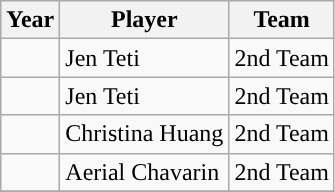<table class= "wikitable">
<tr>
<th width=px>Year</th>
<th width=px>Player</th>
<th width=px>Team</th>
</tr>
<tr>
<td></td>
<td>Jen Teti</td>
<td>2nd Team</td>
</tr>
<tr>
<td></td>
<td>Jen Teti</td>
<td>2nd Team</td>
</tr>
<tr>
<td></td>
<td>Christina Huang</td>
<td>2nd Team</td>
</tr>
<tr>
<td></td>
<td>Aerial Chavarin</td>
<td>2nd Team</td>
</tr>
<tr>
</tr>
</table>
